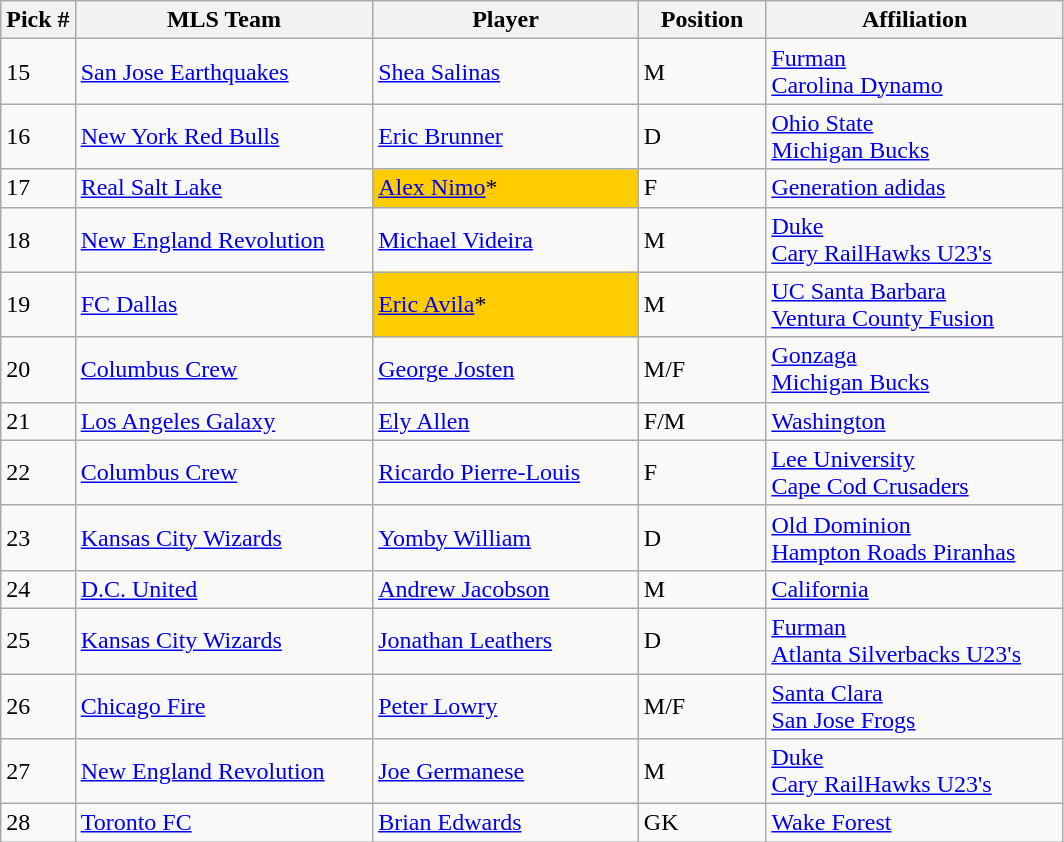<table class="wikitable sortable sortable">
<tr>
<th style="width:7%;">Pick #</th>
<th style="width:28%;">MLS Team</th>
<th style="width:25%;">Player</th>
<th style="width:12%;">Position</th>
<th>Affiliation</th>
</tr>
<tr>
<td>15</td>
<td><a href='#'>San Jose Earthquakes</a></td>
<td> <a href='#'>Shea Salinas</a></td>
<td>M</td>
<td><a href='#'>Furman</a><br><a href='#'>Carolina Dynamo</a></td>
</tr>
<tr>
<td>16</td>
<td><a href='#'>New York Red Bulls</a></td>
<td> <a href='#'>Eric Brunner</a></td>
<td>D</td>
<td><a href='#'>Ohio State</a><br><a href='#'>Michigan Bucks</a></td>
</tr>
<tr>
<td>17</td>
<td><a href='#'>Real Salt Lake</a></td>
<td style="background:#FFCC00"> <a href='#'>Alex Nimo</a>*</td>
<td>F</td>
<td><a href='#'>Generation adidas</a></td>
</tr>
<tr>
<td>18</td>
<td><a href='#'>New England Revolution</a></td>
<td> <a href='#'>Michael Videira</a></td>
<td>M</td>
<td><a href='#'>Duke</a><br><a href='#'>Cary RailHawks U23's</a></td>
</tr>
<tr>
<td>19</td>
<td><a href='#'>FC Dallas</a></td>
<td style="background:#FFCC00"> <a href='#'>Eric Avila</a>*</td>
<td>M</td>
<td><a href='#'>UC Santa Barbara</a><br><a href='#'>Ventura County Fusion</a></td>
</tr>
<tr>
<td>20</td>
<td><a href='#'>Columbus Crew</a></td>
<td> <a href='#'>George Josten</a></td>
<td>M/F</td>
<td><a href='#'>Gonzaga</a><br><a href='#'>Michigan Bucks</a></td>
</tr>
<tr>
<td>21</td>
<td><a href='#'>Los Angeles Galaxy</a></td>
<td> <a href='#'>Ely Allen</a></td>
<td>F/M</td>
<td><a href='#'>Washington</a></td>
</tr>
<tr>
<td>22</td>
<td><a href='#'>Columbus Crew</a></td>
<td> <a href='#'>Ricardo Pierre-Louis</a></td>
<td>F</td>
<td><a href='#'>Lee University</a><br><a href='#'>Cape Cod Crusaders</a></td>
</tr>
<tr>
<td>23</td>
<td><a href='#'>Kansas City Wizards</a></td>
<td> <a href='#'>Yomby William</a></td>
<td>D</td>
<td><a href='#'>Old Dominion</a><br><a href='#'>Hampton Roads Piranhas</a></td>
</tr>
<tr>
<td>24</td>
<td><a href='#'>D.C. United</a></td>
<td> <a href='#'>Andrew Jacobson</a></td>
<td>M</td>
<td><a href='#'>California</a></td>
</tr>
<tr>
<td>25</td>
<td><a href='#'>Kansas City Wizards</a></td>
<td> <a href='#'>Jonathan Leathers</a></td>
<td>D</td>
<td><a href='#'>Furman</a><br><a href='#'>Atlanta Silverbacks U23's</a></td>
</tr>
<tr>
<td>26</td>
<td><a href='#'>Chicago Fire</a></td>
<td> <a href='#'>Peter Lowry</a></td>
<td>M/F</td>
<td><a href='#'>Santa Clara</a><br><a href='#'>San Jose Frogs</a></td>
</tr>
<tr>
<td>27</td>
<td><a href='#'>New England Revolution</a></td>
<td> <a href='#'>Joe Germanese</a></td>
<td>M</td>
<td><a href='#'>Duke</a><br><a href='#'>Cary RailHawks U23's</a></td>
</tr>
<tr>
<td>28</td>
<td><a href='#'>Toronto FC</a></td>
<td> <a href='#'>Brian Edwards</a></td>
<td>GK</td>
<td><a href='#'>Wake Forest</a></td>
</tr>
</table>
